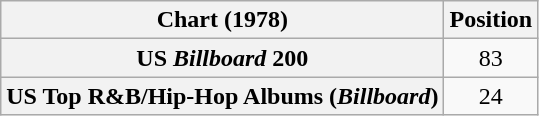<table class="wikitable sortable plainrowheaders" style="text-align:center">
<tr>
<th scope="col">Chart (1978)</th>
<th scope="col">Position</th>
</tr>
<tr>
<th scope="row">US <em>Billboard</em> 200</th>
<td>83</td>
</tr>
<tr>
<th scope="row">US Top R&B/Hip-Hop Albums (<em>Billboard</em>)</th>
<td>24</td>
</tr>
</table>
